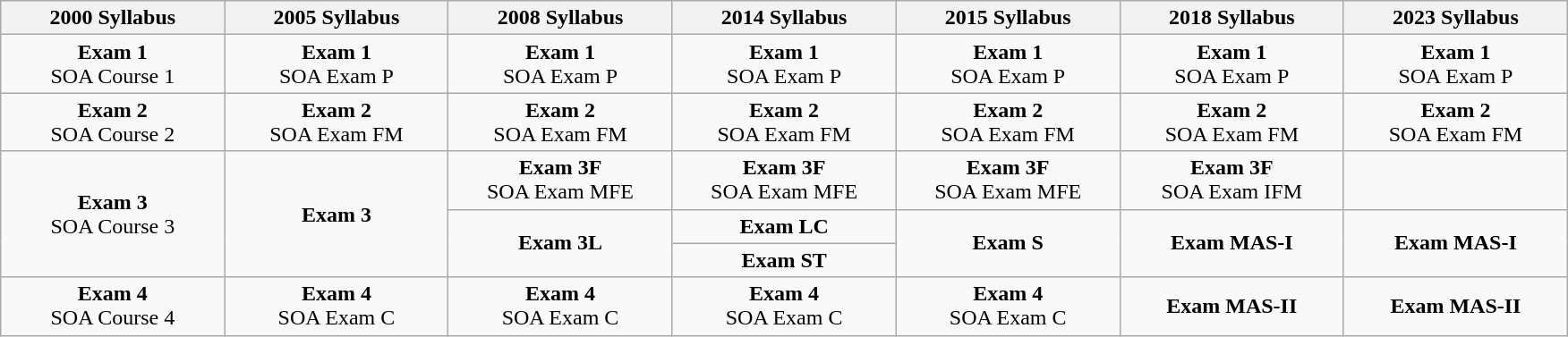<table class=wikitable style="text-align:center;">
<tr>
<th width=10%>2000 Syllabus</th>
<th width=10%>2005 Syllabus</th>
<th width=10%>2008 Syllabus</th>
<th width=10%>2014 Syllabus</th>
<th width=10%>2015 Syllabus</th>
<th width=10%>2018 Syllabus</th>
<th width=10%>2023 Syllabus</th>
</tr>
<tr>
<td><strong>Exam 1</strong><br>SOA Course 1<br></td>
<td><strong>Exam 1</strong><br>SOA Exam P<br></td>
<td><strong>Exam 1</strong><br>SOA Exam P<br></td>
<td><strong>Exam 1</strong><br>SOA Exam P<br></td>
<td><strong>Exam 1</strong><br>SOA Exam P<br></td>
<td><strong>Exam 1</strong><br>SOA Exam P<br></td>
<td><strong>Exam 1</strong><br>SOA Exam P</td>
</tr>
<tr>
<td><strong>Exam 2</strong><br>SOA Course 2<br></td>
<td><strong>Exam 2</strong><br>SOA Exam FM<br></td>
<td><strong>Exam 2</strong><br>SOA Exam FM<br></td>
<td><strong>Exam 2</strong><br>SOA Exam FM<br></td>
<td><strong>Exam 2</strong><br>SOA Exam FM<br></td>
<td><strong>Exam 2</strong><br>SOA Exam FM<br></td>
<td><strong>Exam 2</strong><br>SOA Exam FM</td>
</tr>
<tr>
<td rowspan=3><strong>Exam 3</strong><br>SOA Course 3<br></td>
<td rowspan=3><strong>Exam 3</strong><br></td>
<td><strong>Exam 3F</strong><br>SOA Exam MFE<br></td>
<td><strong>Exam 3F</strong><br>SOA Exam MFE<br></td>
<td><strong>Exam 3F</strong><br>SOA Exam MFE<br></td>
<td><strong>Exam 3F</strong><br>SOA Exam IFM<br></td>
<td></td>
</tr>
<tr>
<td rowspan=2><strong>Exam 3L</strong><br></td>
<td><strong>Exam LC</strong><br></td>
<td rowspan=2><strong>Exam S</strong><br></td>
<td rowspan=2><strong>Exam MAS-I</strong><br></td>
<td rowspan=2><strong>Exam MAS-I</strong></td>
</tr>
<tr>
<td><strong>Exam ST</strong><br></td>
</tr>
<tr>
<td><strong>Exam 4</strong><br>SOA Course 4<br></td>
<td><strong>Exam 4</strong><br>SOA Exam C<br></td>
<td><strong>Exam 4</strong><br>SOA Exam C<br></td>
<td><strong>Exam 4</strong><br>SOA Exam C<br></td>
<td><strong>Exam 4</strong><br>SOA Exam C<br></td>
<td><strong>Exam MAS-II</strong><br></td>
<td><strong>Exam MAS-II</strong></td>
</tr>
</table>
